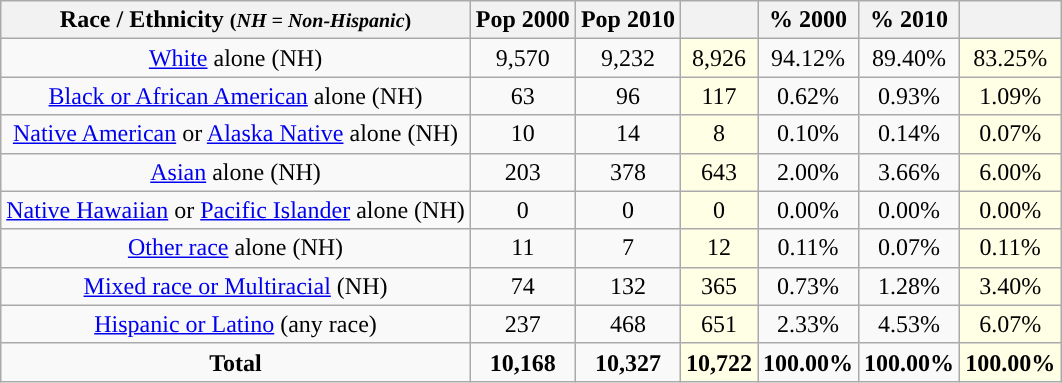<table class="wikitable" style="text-align:center;">
<tr>
<th>Race / Ethnicity <small>(<em>NH = Non-Hispanic</em>)</small></th>
<th>Pop 2000</th>
<th>Pop 2010</th>
<th></th>
<th>% 2000</th>
<th>% 2010</th>
<th></th>
</tr>
<tr>
<td><a href='#'>White</a> alone (NH)</td>
<td>9,570</td>
<td>9,232</td>
<td style='background: #ffffe6;'>8,926</td>
<td>94.12%</td>
<td>89.40%</td>
<td style='background: #ffffe6;'>83.25%</td>
</tr>
<tr>
<td><a href='#'>Black or African American</a> alone (NH)</td>
<td>63</td>
<td>96</td>
<td style='background: #ffffe6;'>117</td>
<td>0.62%</td>
<td>0.93%</td>
<td style='background: #ffffe6;'>1.09%</td>
</tr>
<tr>
<td><a href='#'>Native American</a> or <a href='#'>Alaska Native</a> alone (NH)</td>
<td>10</td>
<td>14</td>
<td style='background: #ffffe6;'>8</td>
<td>0.10%</td>
<td>0.14%</td>
<td style='background: #ffffe6;'>0.07%</td>
</tr>
<tr>
<td><a href='#'>Asian</a> alone (NH)</td>
<td>203</td>
<td>378</td>
<td style='background: #ffffe6;'>643</td>
<td>2.00%</td>
<td>3.66%</td>
<td style='background: #ffffe6;'>6.00%</td>
</tr>
<tr>
<td><a href='#'>Native Hawaiian</a> or <a href='#'>Pacific Islander</a> alone (NH)</td>
<td>0</td>
<td>0</td>
<td style='background: #ffffe6;'>0</td>
<td>0.00%</td>
<td>0.00%</td>
<td style='background: #ffffe6;'>0.00%</td>
</tr>
<tr>
<td><a href='#'>Other race</a> alone (NH)</td>
<td>11</td>
<td>7</td>
<td style='background: #ffffe6;'>12</td>
<td>0.11%</td>
<td>0.07%</td>
<td style='background: #ffffe6;'>0.11%</td>
</tr>
<tr>
<td><a href='#'>Mixed race or Multiracial</a> (NH)</td>
<td>74</td>
<td>132</td>
<td style='background: #ffffe6;'>365</td>
<td>0.73%</td>
<td>1.28%</td>
<td style='background: #ffffe6;'>3.40%</td>
</tr>
<tr>
<td><a href='#'>Hispanic or Latino</a> (any race)</td>
<td>237</td>
<td>468</td>
<td style='background: #ffffe6;'>651</td>
<td>2.33%</td>
<td>4.53%</td>
<td style='background: #ffffe6;'>6.07%</td>
</tr>
<tr>
<td><strong>Total</strong></td>
<td><strong>10,168</strong></td>
<td><strong>10,327</strong></td>
<td style='background: #ffffe6;'><strong>10,722</strong></td>
<td><strong>100.00%</strong></td>
<td><strong>100.00%</strong></td>
<td style='background: #ffffe6;'><strong>100.00%</strong></td>
</tr>
</table>
